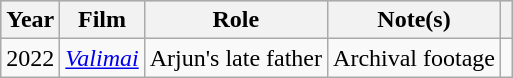<table class="wikitable sortable plainrowheaders">
<tr style="background:#ccc; text-align:center;">
<th scope="col">Year</th>
<th scope="col">Film</th>
<th scope="col">Role</th>
<th scope="col">Note(s)</th>
<th scope="col" class="unsortable"></th>
</tr>
<tr>
<td>2022</td>
<td><em><a href='#'>Valimai</a></em></td>
<td>Arjun's late father</td>
<td>Archival footage</td>
<td></td>
</tr>
</table>
